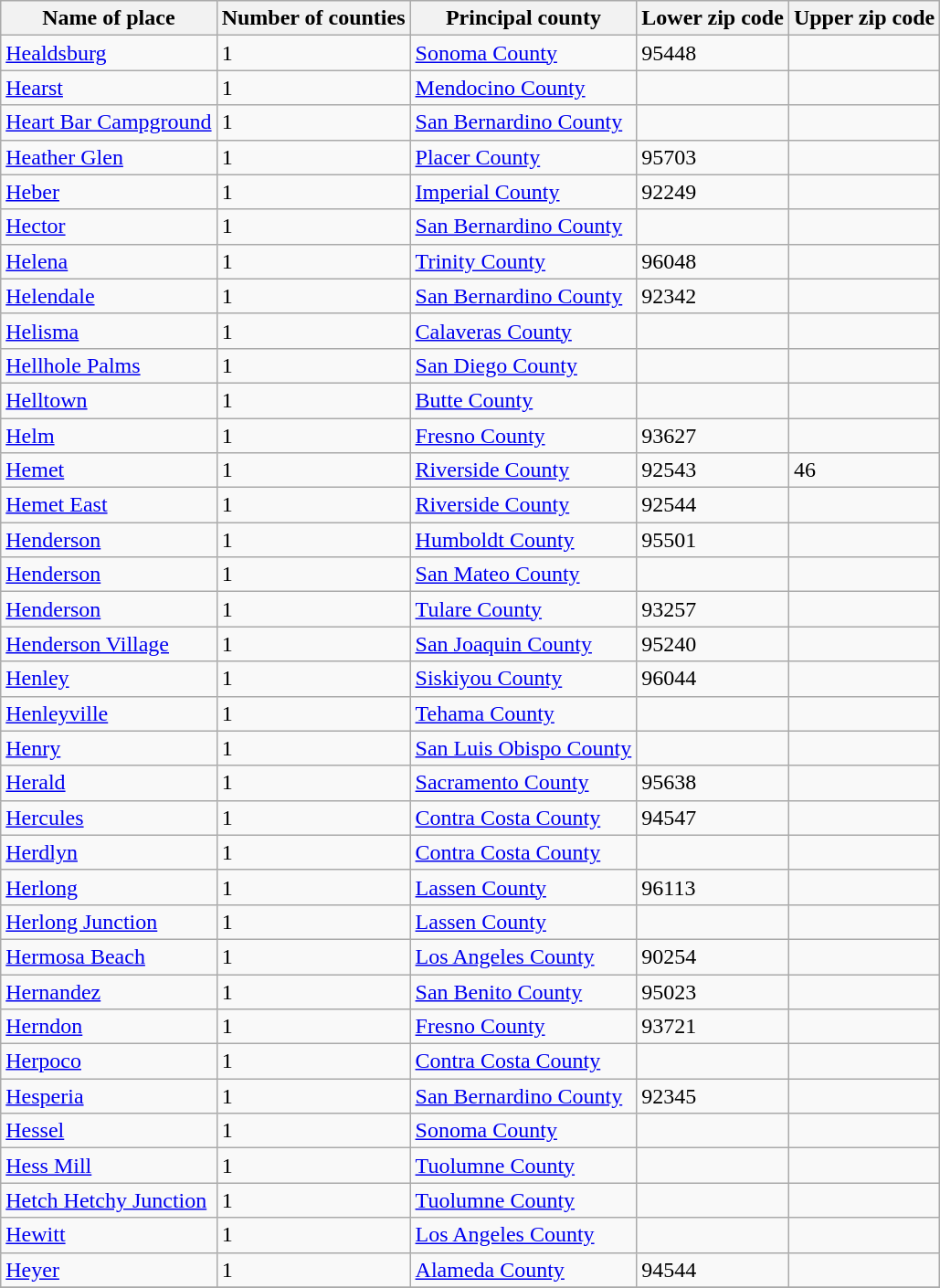<table class="wikitable">
<tr>
<th>Name of place</th>
<th>Number of counties</th>
<th>Principal county</th>
<th>Lower zip code</th>
<th>Upper zip code</th>
</tr>
<tr --->
<td><a href='#'>Healdsburg</a></td>
<td>1</td>
<td><a href='#'>Sonoma County</a></td>
<td>95448</td>
<td> </td>
</tr>
<tr --->
<td><a href='#'>Hearst</a></td>
<td>1</td>
<td><a href='#'>Mendocino County</a></td>
<td> </td>
<td> </td>
</tr>
<tr --->
<td><a href='#'>Heart Bar Campground</a></td>
<td>1</td>
<td><a href='#'>San Bernardino County</a></td>
<td> </td>
<td> </td>
</tr>
<tr --->
<td><a href='#'>Heather Glen</a></td>
<td>1</td>
<td><a href='#'>Placer County</a></td>
<td>95703</td>
<td> </td>
</tr>
<tr --->
<td><a href='#'>Heber</a></td>
<td>1</td>
<td><a href='#'>Imperial County</a></td>
<td>92249</td>
<td> </td>
</tr>
<tr --->
<td><a href='#'>Hector</a></td>
<td>1</td>
<td><a href='#'>San Bernardino County</a></td>
<td> </td>
<td> </td>
</tr>
<tr --->
<td><a href='#'>Helena</a></td>
<td>1</td>
<td><a href='#'>Trinity County</a></td>
<td>96048</td>
<td> </td>
</tr>
<tr --->
<td><a href='#'>Helendale</a></td>
<td>1</td>
<td><a href='#'>San Bernardino County</a></td>
<td>92342</td>
<td> </td>
</tr>
<tr --->
<td><a href='#'>Helisma</a></td>
<td>1</td>
<td><a href='#'>Calaveras County</a></td>
<td> </td>
<td> </td>
</tr>
<tr --->
<td><a href='#'>Hellhole Palms</a></td>
<td>1</td>
<td><a href='#'>San Diego County</a></td>
<td> </td>
<td> </td>
</tr>
<tr --->
<td><a href='#'>Helltown</a></td>
<td>1</td>
<td><a href='#'>Butte County</a></td>
<td> </td>
<td> </td>
</tr>
<tr --->
<td><a href='#'>Helm</a></td>
<td>1</td>
<td><a href='#'>Fresno County</a></td>
<td>93627</td>
<td> </td>
</tr>
<tr --->
<td><a href='#'>Hemet</a></td>
<td>1</td>
<td><a href='#'>Riverside County</a></td>
<td>92543</td>
<td>46</td>
</tr>
<tr --->
<td><a href='#'>Hemet East</a></td>
<td>1</td>
<td><a href='#'>Riverside County</a></td>
<td>92544</td>
<td> </td>
</tr>
<tr --->
<td><a href='#'>Henderson</a></td>
<td>1</td>
<td><a href='#'>Humboldt County</a></td>
<td>95501</td>
<td> </td>
</tr>
<tr --->
<td><a href='#'>Henderson</a></td>
<td>1</td>
<td><a href='#'>San Mateo County</a></td>
<td> </td>
<td> </td>
</tr>
<tr --->
<td><a href='#'>Henderson</a></td>
<td>1</td>
<td><a href='#'>Tulare County</a></td>
<td>93257</td>
<td> </td>
</tr>
<tr --->
<td><a href='#'>Henderson Village</a></td>
<td>1</td>
<td><a href='#'>San Joaquin County</a></td>
<td>95240</td>
<td> </td>
</tr>
<tr --->
<td><a href='#'>Henley</a></td>
<td>1</td>
<td><a href='#'>Siskiyou County</a></td>
<td>96044</td>
<td> </td>
</tr>
<tr --->
<td><a href='#'>Henleyville</a></td>
<td>1</td>
<td><a href='#'>Tehama County</a></td>
<td> </td>
<td> </td>
</tr>
<tr --->
<td><a href='#'>Henry</a></td>
<td>1</td>
<td><a href='#'>San Luis Obispo County</a></td>
<td> </td>
<td> </td>
</tr>
<tr --->
<td><a href='#'>Herald</a></td>
<td>1</td>
<td><a href='#'>Sacramento County</a></td>
<td>95638</td>
<td> </td>
</tr>
<tr --->
<td><a href='#'>Hercules</a></td>
<td>1</td>
<td><a href='#'>Contra Costa County</a></td>
<td>94547</td>
<td> </td>
</tr>
<tr --->
<td><a href='#'>Herdlyn</a></td>
<td>1</td>
<td><a href='#'>Contra Costa County</a></td>
<td> </td>
<td> </td>
</tr>
<tr --->
<td><a href='#'>Herlong</a></td>
<td>1</td>
<td><a href='#'>Lassen County</a></td>
<td>96113</td>
<td> </td>
</tr>
<tr --->
<td><a href='#'>Herlong Junction</a></td>
<td>1</td>
<td><a href='#'>Lassen County</a></td>
<td> </td>
<td> </td>
</tr>
<tr --->
<td><a href='#'>Hermosa Beach</a></td>
<td>1</td>
<td><a href='#'>Los Angeles County</a></td>
<td>90254</td>
<td> </td>
</tr>
<tr --->
<td><a href='#'>Hernandez</a></td>
<td>1</td>
<td><a href='#'>San Benito County</a></td>
<td>95023</td>
<td> </td>
</tr>
<tr --->
<td><a href='#'>Herndon</a></td>
<td>1</td>
<td><a href='#'>Fresno County</a></td>
<td>93721</td>
<td> </td>
</tr>
<tr --->
<td><a href='#'>Herpoco</a></td>
<td>1</td>
<td><a href='#'>Contra Costa County</a></td>
<td> </td>
<td> </td>
</tr>
<tr --->
<td><a href='#'>Hesperia</a></td>
<td>1</td>
<td><a href='#'>San Bernardino County</a></td>
<td>92345</td>
<td> </td>
</tr>
<tr --->
<td><a href='#'>Hessel</a></td>
<td>1</td>
<td><a href='#'>Sonoma County</a></td>
<td> </td>
<td> </td>
</tr>
<tr --->
<td><a href='#'>Hess Mill</a></td>
<td>1</td>
<td><a href='#'>Tuolumne County</a></td>
<td> </td>
<td> </td>
</tr>
<tr --->
<td><a href='#'>Hetch Hetchy Junction</a></td>
<td>1</td>
<td><a href='#'>Tuolumne County</a></td>
<td> </td>
<td> </td>
</tr>
<tr --->
<td><a href='#'>Hewitt</a></td>
<td>1</td>
<td><a href='#'>Los Angeles County</a></td>
<td> </td>
<td> </td>
</tr>
<tr --->
<td><a href='#'>Heyer</a></td>
<td>1</td>
<td><a href='#'>Alameda County</a></td>
<td>94544</td>
<td> </td>
</tr>
<tr --->
</tr>
</table>
